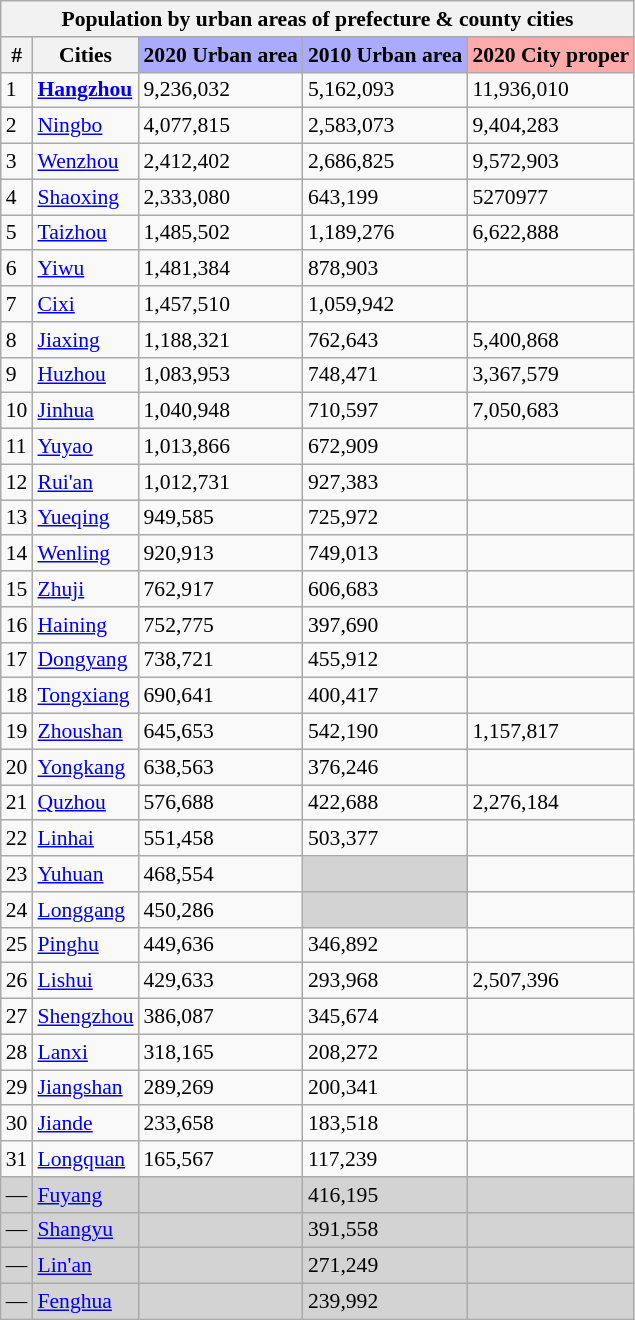<table class="wikitable sortable collapsible" style="font-size:90%;">
<tr>
<th colspan=5>Population by urban areas of prefecture & county cities</th>
</tr>
<tr>
<th>#</th>
<th>Cities</th>
<th style="background-color: #aaaaff;">2020 Urban area</th>
<th style="background-color: #aaaaff;">2010 Urban area</th>
<th style="background-color: #ffaaaa;">2020 City proper</th>
</tr>
<tr>
<td>1</td>
<td><strong><a href='#'>Hangzhou</a></strong></td>
<td>9,236,032</td>
<td>5,162,093</td>
<td>11,936,010</td>
</tr>
<tr>
<td>2</td>
<td><a href='#'>Ningbo</a></td>
<td>4,077,815</td>
<td>2,583,073</td>
<td>9,404,283</td>
</tr>
<tr>
<td>3</td>
<td><a href='#'>Wenzhou</a></td>
<td>2,412,402</td>
<td>2,686,825</td>
<td>9,572,903</td>
</tr>
<tr>
<td>4</td>
<td><a href='#'>Shaoxing</a></td>
<td>2,333,080</td>
<td>643,199</td>
<td>5270977</td>
</tr>
<tr>
<td>5</td>
<td><a href='#'>Taizhou</a></td>
<td>1,485,502</td>
<td>1,189,276</td>
<td>6,622,888</td>
</tr>
<tr>
<td>6</td>
<td><a href='#'>Yiwu</a></td>
<td>1,481,384</td>
<td>878,903</td>
<td></td>
</tr>
<tr>
<td>7</td>
<td><a href='#'>Cixi</a></td>
<td>1,457,510</td>
<td>1,059,942</td>
<td></td>
</tr>
<tr>
<td>8</td>
<td><a href='#'>Jiaxing</a></td>
<td>1,188,321</td>
<td>762,643</td>
<td>5,400,868</td>
</tr>
<tr>
<td>9</td>
<td><a href='#'>Huzhou</a></td>
<td>1,083,953</td>
<td>748,471</td>
<td>3,367,579</td>
</tr>
<tr>
<td>10</td>
<td><a href='#'>Jinhua</a></td>
<td>1,040,948</td>
<td>710,597</td>
<td>7,050,683</td>
</tr>
<tr>
<td>11</td>
<td><a href='#'>Yuyao</a></td>
<td>1,013,866</td>
<td>672,909</td>
<td></td>
</tr>
<tr>
<td>12</td>
<td><a href='#'>Rui'an</a></td>
<td>1,012,731</td>
<td>927,383</td>
<td></td>
</tr>
<tr>
<td>13</td>
<td><a href='#'>Yueqing</a></td>
<td>949,585</td>
<td>725,972</td>
<td></td>
</tr>
<tr>
<td>14</td>
<td><a href='#'>Wenling</a></td>
<td>920,913</td>
<td>749,013</td>
<td></td>
</tr>
<tr>
<td>15</td>
<td><a href='#'>Zhuji</a></td>
<td>762,917</td>
<td>606,683</td>
<td></td>
</tr>
<tr>
<td>16</td>
<td><a href='#'>Haining</a></td>
<td>752,775</td>
<td>397,690</td>
<td></td>
</tr>
<tr>
<td>17</td>
<td><a href='#'>Dongyang</a></td>
<td>738,721</td>
<td>455,912</td>
<td></td>
</tr>
<tr>
<td>18</td>
<td><a href='#'>Tongxiang</a></td>
<td>690,641</td>
<td>400,417</td>
<td></td>
</tr>
<tr>
<td>19</td>
<td><a href='#'>Zhoushan</a></td>
<td>645,653</td>
<td>542,190</td>
<td>1,157,817</td>
</tr>
<tr>
<td>20</td>
<td><a href='#'>Yongkang</a></td>
<td>638,563</td>
<td>376,246</td>
<td></td>
</tr>
<tr>
<td>21</td>
<td><a href='#'>Quzhou</a></td>
<td>576,688</td>
<td>422,688</td>
<td>2,276,184</td>
</tr>
<tr>
<td>22</td>
<td><a href='#'>Linhai</a></td>
<td>551,458</td>
<td>503,377</td>
<td></td>
</tr>
<tr>
<td>23</td>
<td><a href='#'>Yuhuan</a></td>
<td>468,554</td>
<td style="background:lightgrey;"></td>
<td></td>
</tr>
<tr>
<td>24</td>
<td><a href='#'>Longgang</a></td>
<td>450,286</td>
<td style="background:lightgrey;"></td>
<td></td>
</tr>
<tr>
<td>25</td>
<td><a href='#'>Pinghu</a></td>
<td>449,636</td>
<td>346,892</td>
<td></td>
</tr>
<tr>
<td>26</td>
<td><a href='#'>Lishui</a></td>
<td>429,633</td>
<td>293,968</td>
<td>2,507,396</td>
</tr>
<tr>
<td>27</td>
<td><a href='#'>Shengzhou</a></td>
<td>386,087</td>
<td>345,674</td>
<td></td>
</tr>
<tr>
<td>28</td>
<td><a href='#'>Lanxi</a></td>
<td>318,165</td>
<td>208,272</td>
<td></td>
</tr>
<tr>
<td>29</td>
<td><a href='#'>Jiangshan</a></td>
<td>289,269</td>
<td>200,341</td>
<td></td>
</tr>
<tr>
<td>30</td>
<td><a href='#'>Jiande</a></td>
<td>233,658</td>
<td>183,518</td>
<td></td>
</tr>
<tr>
<td>31</td>
<td><a href='#'>Longquan</a></td>
<td>165,567</td>
<td>117,239</td>
<td></td>
</tr>
<tr style="background:lightgrey;">
<td>—</td>
<td><a href='#'>Fuyang</a></td>
<td></td>
<td>416,195</td>
<td></td>
</tr>
<tr style="background:lightgrey;">
<td>—</td>
<td><a href='#'>Shangyu</a></td>
<td></td>
<td>391,558</td>
<td></td>
</tr>
<tr style="background:lightgrey;">
<td>—</td>
<td><a href='#'>Lin'an</a></td>
<td></td>
<td>271,249</td>
<td></td>
</tr>
<tr style="background:lightgrey;">
<td>—</td>
<td><a href='#'>Fenghua</a></td>
<td></td>
<td>239,992</td>
<td></td>
</tr>
</table>
